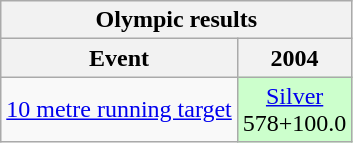<table class="wikitable" style="text-align: center">
<tr>
<th colspan=2>Olympic results</th>
</tr>
<tr>
<th>Event</th>
<th>2004</th>
</tr>
<tr>
<td align=left><a href='#'>10 metre running target</a></td>
<td style="background: #ccffcc"> <a href='#'>Silver</a><br>578+100.0</td>
</tr>
</table>
